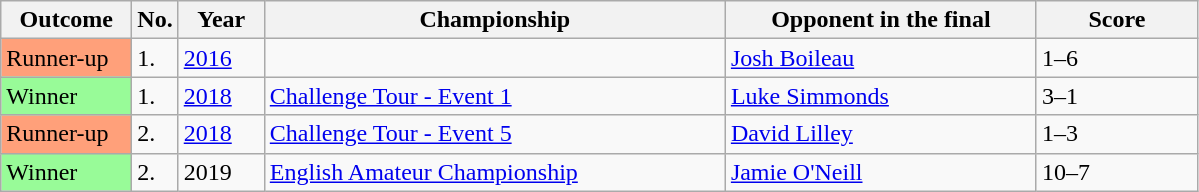<table class="sortable wikitable">
<tr>
<th width="80">Outcome</th>
<th width="20">No.</th>
<th width="50">Year</th>
<th width="300">Championship</th>
<th width="200">Opponent in the final</th>
<th width="100">Score</th>
</tr>
<tr>
<td style="background:#ffa07a;">Runner-up</td>
<td>1.</td>
<td><a href='#'>2016</a></td>
<td></td>
<td> <a href='#'>Josh Boileau</a></td>
<td>1–6</td>
</tr>
<tr>
<td style="background:#98fb98;">Winner</td>
<td>1.</td>
<td><a href='#'>2018</a></td>
<td><a href='#'>Challenge Tour - Event 1</a></td>
<td> <a href='#'>Luke Simmonds</a></td>
<td>3–1</td>
</tr>
<tr>
<td style="background:#ffa07a;">Runner-up</td>
<td>2.</td>
<td><a href='#'>2018</a></td>
<td><a href='#'>Challenge Tour - Event 5</a></td>
<td> <a href='#'>David Lilley</a></td>
<td>1–3</td>
</tr>
<tr>
<td style="background:#98fb98;">Winner</td>
<td>2.</td>
<td>2019</td>
<td><a href='#'>English Amateur Championship</a></td>
<td> <a href='#'>Jamie O'Neill</a></td>
<td>10–7</td>
</tr>
</table>
